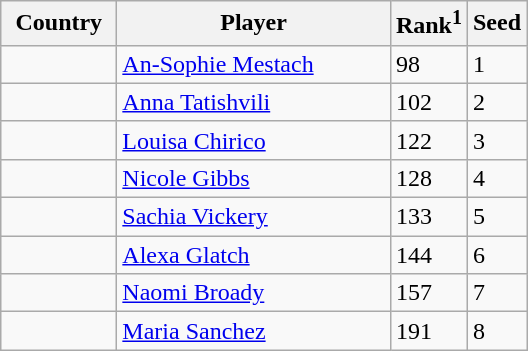<table class="sortable wikitable">
<tr>
<th width="70">Country</th>
<th width="175">Player</th>
<th>Rank<sup>1</sup></th>
<th>Seed</th>
</tr>
<tr>
<td></td>
<td><a href='#'>An-Sophie Mestach</a></td>
<td>98</td>
<td>1</td>
</tr>
<tr>
<td></td>
<td><a href='#'>Anna Tatishvili</a></td>
<td>102</td>
<td>2</td>
</tr>
<tr>
<td></td>
<td><a href='#'>Louisa Chirico</a></td>
<td>122</td>
<td>3</td>
</tr>
<tr>
<td></td>
<td><a href='#'>Nicole Gibbs</a></td>
<td>128</td>
<td>4</td>
</tr>
<tr>
<td></td>
<td><a href='#'>Sachia Vickery</a></td>
<td>133</td>
<td>5</td>
</tr>
<tr>
<td></td>
<td><a href='#'>Alexa Glatch</a></td>
<td>144</td>
<td>6</td>
</tr>
<tr>
<td></td>
<td><a href='#'>Naomi Broady</a></td>
<td>157</td>
<td>7</td>
</tr>
<tr>
<td></td>
<td><a href='#'>Maria Sanchez</a></td>
<td>191</td>
<td>8</td>
</tr>
</table>
